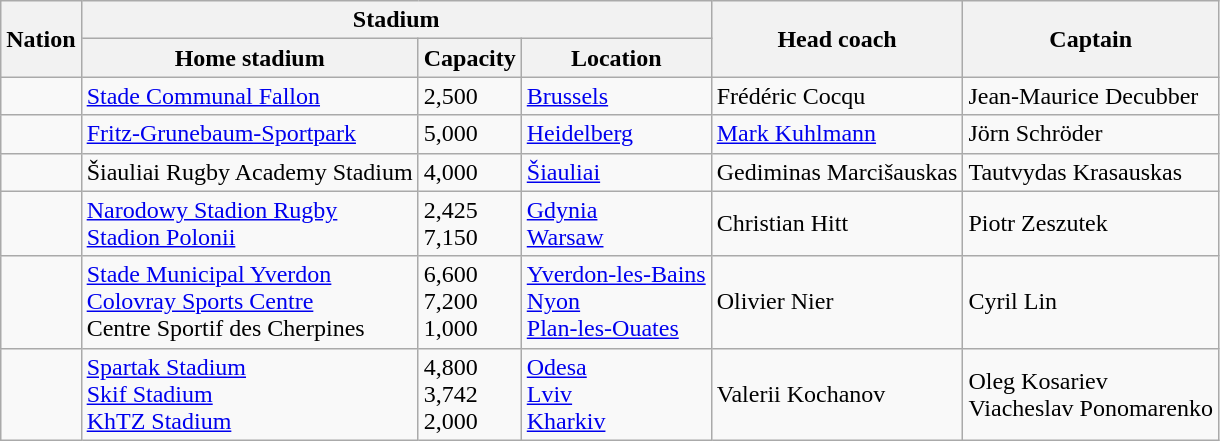<table class="wikitable">
<tr>
<th rowspan="2">Nation</th>
<th colspan="3">Stadium</th>
<th rowspan="2">Head coach</th>
<th rowspan="2">Captain</th>
</tr>
<tr>
<th>Home stadium</th>
<th>Capacity</th>
<th>Location</th>
</tr>
<tr>
<td></td>
<td><a href='#'>Stade Communal Fallon</a></td>
<td>2,500</td>
<td><a href='#'>Brussels</a></td>
<td> Frédéric Cocqu</td>
<td>Jean-Maurice Decubber</td>
</tr>
<tr>
<td></td>
<td><a href='#'>Fritz-Grunebaum-Sportpark</a></td>
<td>5,000</td>
<td><a href='#'>Heidelberg</a></td>
<td> <a href='#'>Mark Kuhlmann</a></td>
<td>Jörn Schröder</td>
</tr>
<tr>
<td></td>
<td>Šiauliai Rugby Academy Stadium</td>
<td>4,000</td>
<td><a href='#'>Šiauliai</a></td>
<td> Gediminas Marcišauskas</td>
<td>Tautvydas Krasauskas</td>
</tr>
<tr>
<td></td>
<td><a href='#'>Narodowy Stadion Rugby</a> <br><a href='#'>Stadion Polonii</a></td>
<td>2,425 <br> 7,150</td>
<td><a href='#'>Gdynia</a> <br> <a href='#'>Warsaw</a></td>
<td> Christian Hitt</td>
<td>Piotr Zeszutek</td>
</tr>
<tr>
<td></td>
<td><a href='#'>Stade Municipal Yverdon</a> <br> <a href='#'>Colovray Sports Centre</a> <br> Centre Sportif des Cherpines</td>
<td>6,600 <br> 7,200 <br> 1,000</td>
<td><a href='#'>Yverdon-les-Bains</a> <br> <a href='#'>Nyon</a> <br> <a href='#'>Plan-les-Ouates</a></td>
<td> Olivier Nier</td>
<td>Cyril Lin</td>
</tr>
<tr>
<td></td>
<td><a href='#'>Spartak Stadium</a> <br> <a href='#'>Skif Stadium</a> <br> <a href='#'>KhTZ Stadium</a></td>
<td>4,800 <br> 3,742 <br> 2,000</td>
<td><a href='#'>Odesa</a> <br> <a href='#'>Lviv</a> <br> <a href='#'>Kharkiv</a></td>
<td> Valerii Kochanov</td>
<td>Oleg Kosariev<br>Viacheslav Ponomarenko</td>
</tr>
</table>
